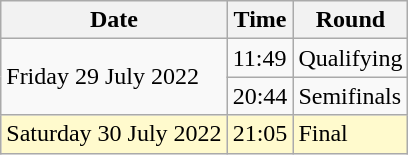<table class="wikitable">
<tr>
<th>Date</th>
<th>Time</th>
<th>Round</th>
</tr>
<tr>
<td rowspan=2>Friday 29 July 2022</td>
<td>11:49</td>
<td>Qualifying</td>
</tr>
<tr>
<td>20:44</td>
<td>Semifinals</td>
</tr>
<tr>
<td style=background:lemonchiffon>Saturday 30 July 2022</td>
<td style=background:lemonchiffon>21:05</td>
<td style=background:lemonchiffon>Final</td>
</tr>
</table>
